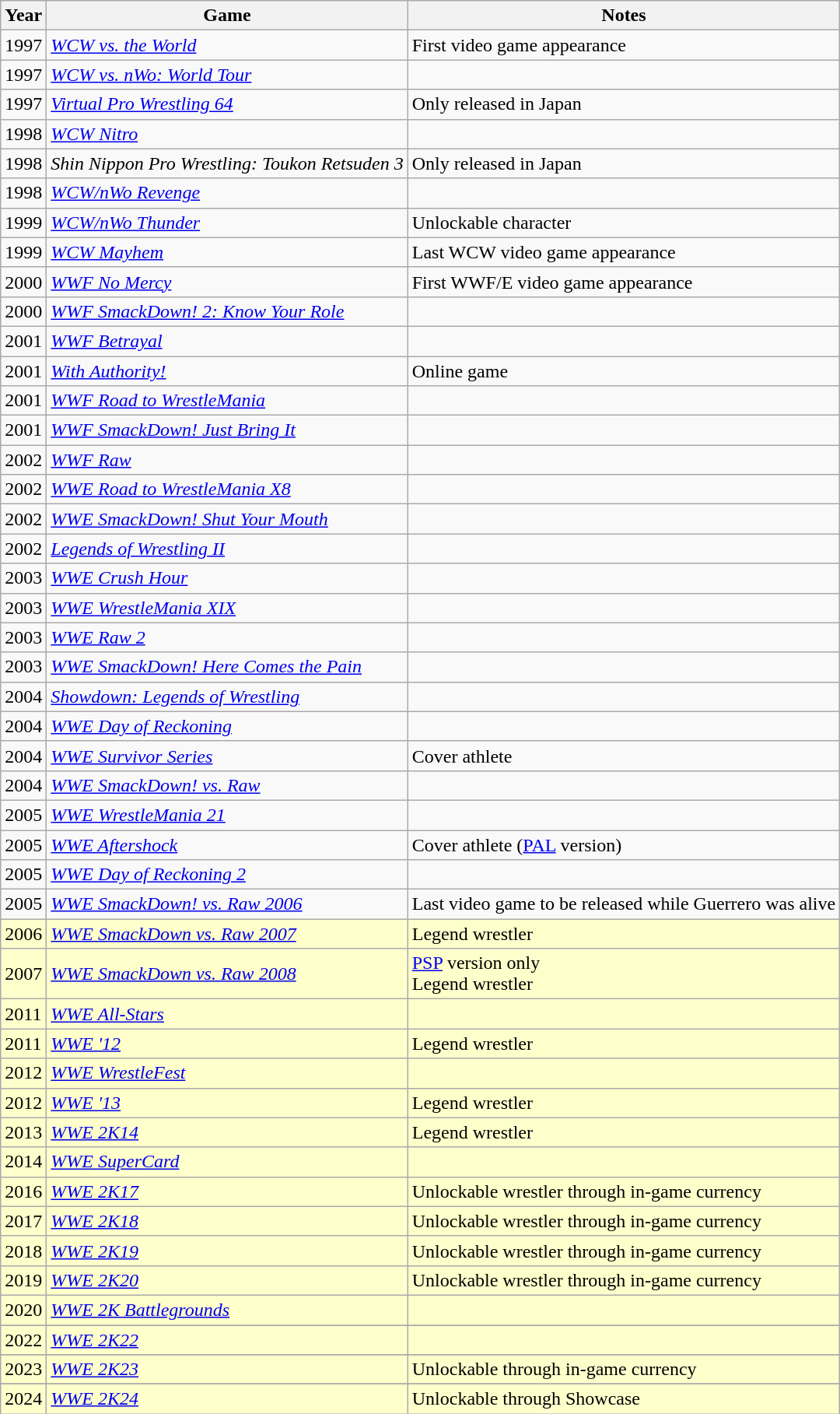<table class="wikitable sortable">
<tr>
<th>Year</th>
<th>Game</th>
<th>Notes</th>
</tr>
<tr>
<td>1997</td>
<td><em><a href='#'>WCW vs. the World</a></em></td>
<td>First video game appearance</td>
</tr>
<tr>
<td>1997</td>
<td><em><a href='#'>WCW vs. nWo: World Tour</a></em></td>
<td></td>
</tr>
<tr>
<td>1997</td>
<td><em><a href='#'>Virtual Pro Wrestling 64</a></em></td>
<td>Only released in Japan</td>
</tr>
<tr>
<td>1998</td>
<td><em><a href='#'>WCW Nitro</a></em></td>
<td></td>
</tr>
<tr>
<td>1998</td>
<td><em>Shin Nippon Pro Wrestling: Toukon Retsuden 3</em></td>
<td>Only released in Japan</td>
</tr>
<tr>
<td>1998</td>
<td><em><a href='#'>WCW/nWo Revenge</a></em></td>
<td></td>
</tr>
<tr>
<td>1999</td>
<td><em><a href='#'>WCW/nWo Thunder</a></em></td>
<td>Unlockable character</td>
</tr>
<tr>
<td>1999</td>
<td><em><a href='#'>WCW Mayhem</a></em></td>
<td>Last WCW video game appearance</td>
</tr>
<tr>
<td>2000</td>
<td><em><a href='#'>WWF No Mercy</a></em></td>
<td>First WWF/E video game appearance</td>
</tr>
<tr>
<td>2000</td>
<td><em><a href='#'>WWF SmackDown! 2: Know Your Role</a></em></td>
<td></td>
</tr>
<tr>
<td>2001</td>
<td><em><a href='#'>WWF Betrayal</a></em></td>
<td></td>
</tr>
<tr>
<td>2001</td>
<td><em><a href='#'>With Authority!</a></em></td>
<td>Online game</td>
</tr>
<tr>
<td>2001</td>
<td><em><a href='#'>WWF Road to WrestleMania</a></em></td>
<td></td>
</tr>
<tr>
<td>2001</td>
<td><em><a href='#'>WWF SmackDown! Just Bring It</a></em></td>
<td></td>
</tr>
<tr>
<td>2002</td>
<td><em><a href='#'>WWF Raw</a></em></td>
<td></td>
</tr>
<tr>
<td>2002</td>
<td><em><a href='#'>WWE Road to WrestleMania X8</a></em></td>
<td></td>
</tr>
<tr>
<td>2002</td>
<td><em><a href='#'>WWE SmackDown! Shut Your Mouth</a></em></td>
<td></td>
</tr>
<tr>
<td>2002</td>
<td><em><a href='#'>Legends of Wrestling II</a></em></td>
<td></td>
</tr>
<tr>
<td>2003</td>
<td><em><a href='#'>WWE Crush Hour</a></em></td>
<td></td>
</tr>
<tr>
<td>2003</td>
<td><em><a href='#'>WWE WrestleMania XIX</a></em></td>
<td></td>
</tr>
<tr>
<td>2003</td>
<td><em><a href='#'>WWE Raw 2</a></em></td>
<td></td>
</tr>
<tr>
<td>2003</td>
<td><em><a href='#'>WWE SmackDown! Here Comes the Pain</a></em></td>
<td></td>
</tr>
<tr>
<td>2004</td>
<td><em><a href='#'>Showdown: Legends of Wrestling</a></em></td>
<td></td>
</tr>
<tr>
<td>2004</td>
<td><em><a href='#'>WWE Day of Reckoning</a></em></td>
<td></td>
</tr>
<tr>
<td>2004</td>
<td><em><a href='#'>WWE Survivor Series</a></em></td>
<td>Cover athlete</td>
</tr>
<tr>
<td>2004</td>
<td><em><a href='#'>WWE SmackDown! vs. Raw</a></em></td>
<td></td>
</tr>
<tr>
<td>2005</td>
<td><em><a href='#'>WWE WrestleMania 21</a></em></td>
<td></td>
</tr>
<tr>
<td>2005</td>
<td><em><a href='#'>WWE Aftershock</a></em></td>
<td>Cover athlete (<a href='#'>PAL</a> version)</td>
</tr>
<tr>
<td>2005</td>
<td><em><a href='#'>WWE Day of Reckoning 2</a></em></td>
<td></td>
</tr>
<tr>
<td>2005</td>
<td><em><a href='#'>WWE SmackDown! vs. Raw 2006</a></em></td>
<td>Last video game to be released while Guerrero was alive</td>
</tr>
<tr style="background:#FFFFCC;">
<td>2006</td>
<td><em><a href='#'>WWE SmackDown vs. Raw 2007</a></em></td>
<td>Legend wrestler</td>
</tr>
<tr style="background:#FFFFCC;">
<td>2007</td>
<td><em><a href='#'>WWE SmackDown vs. Raw 2008</a></em></td>
<td><a href='#'>PSP</a> version only <br> Legend wrestler</td>
</tr>
<tr style="background:#FFFFCC;">
<td>2011</td>
<td><em><a href='#'>WWE All-Stars</a></em></td>
<td></td>
</tr>
<tr style="background:#FFFFCC;">
<td>2011</td>
<td><em><a href='#'>WWE '12</a></em></td>
<td>Legend wrestler</td>
</tr>
<tr style="background:#FFFFCC;">
<td>2012</td>
<td><em><a href='#'>WWE WrestleFest</a></em></td>
<td></td>
</tr>
<tr style="background:#FFFFCC;">
<td>2012</td>
<td><em><a href='#'>WWE '13</a></em></td>
<td>Legend wrestler</td>
</tr>
<tr style="background:#FFFFCC;">
<td>2013</td>
<td><em><a href='#'>WWE 2K14</a></em></td>
<td>Legend wrestler</td>
</tr>
<tr style="background:#FFFFCC;">
<td>2014</td>
<td><em><a href='#'>WWE SuperCard</a></em></td>
<td></td>
</tr>
<tr style="background:#FFFFCC;">
<td>2016</td>
<td><em><a href='#'>WWE 2K17</a></em></td>
<td>Unlockable wrestler through in-game currency</td>
</tr>
<tr style="background:#FFFFCC;">
<td>2017</td>
<td><em><a href='#'>WWE 2K18</a></em></td>
<td>Unlockable wrestler through in-game currency</td>
</tr>
<tr style="background:#FFFFCC;">
<td>2018</td>
<td><em><a href='#'>WWE 2K19</a></em></td>
<td>Unlockable wrestler through in-game currency</td>
</tr>
<tr style="background:#FFFFCC;">
<td>2019</td>
<td><em><a href='#'>WWE 2K20</a></em></td>
<td>Unlockable wrestler through in-game currency</td>
</tr>
<tr style="background:#FFFFCC;">
<td>2020</td>
<td><em><a href='#'>WWE 2K Battlegrounds</a></em></td>
<td></td>
</tr>
<tr>
</tr>
<tr style="background:#FFFFCC;">
<td>2022</td>
<td><em><a href='#'>WWE 2K22</a></em></td>
<td></td>
</tr>
<tr>
</tr>
<tr style="background:#FFFFCC;">
<td>2023</td>
<td><em><a href='#'>WWE 2K23</a></em></td>
<td>Unlockable through in-game currency</td>
</tr>
<tr>
</tr>
<tr style="background:#FFFFCC;">
<td>2024</td>
<td><em><a href='#'>WWE 2K24</a></em></td>
<td>Unlockable through Showcase</td>
</tr>
</table>
